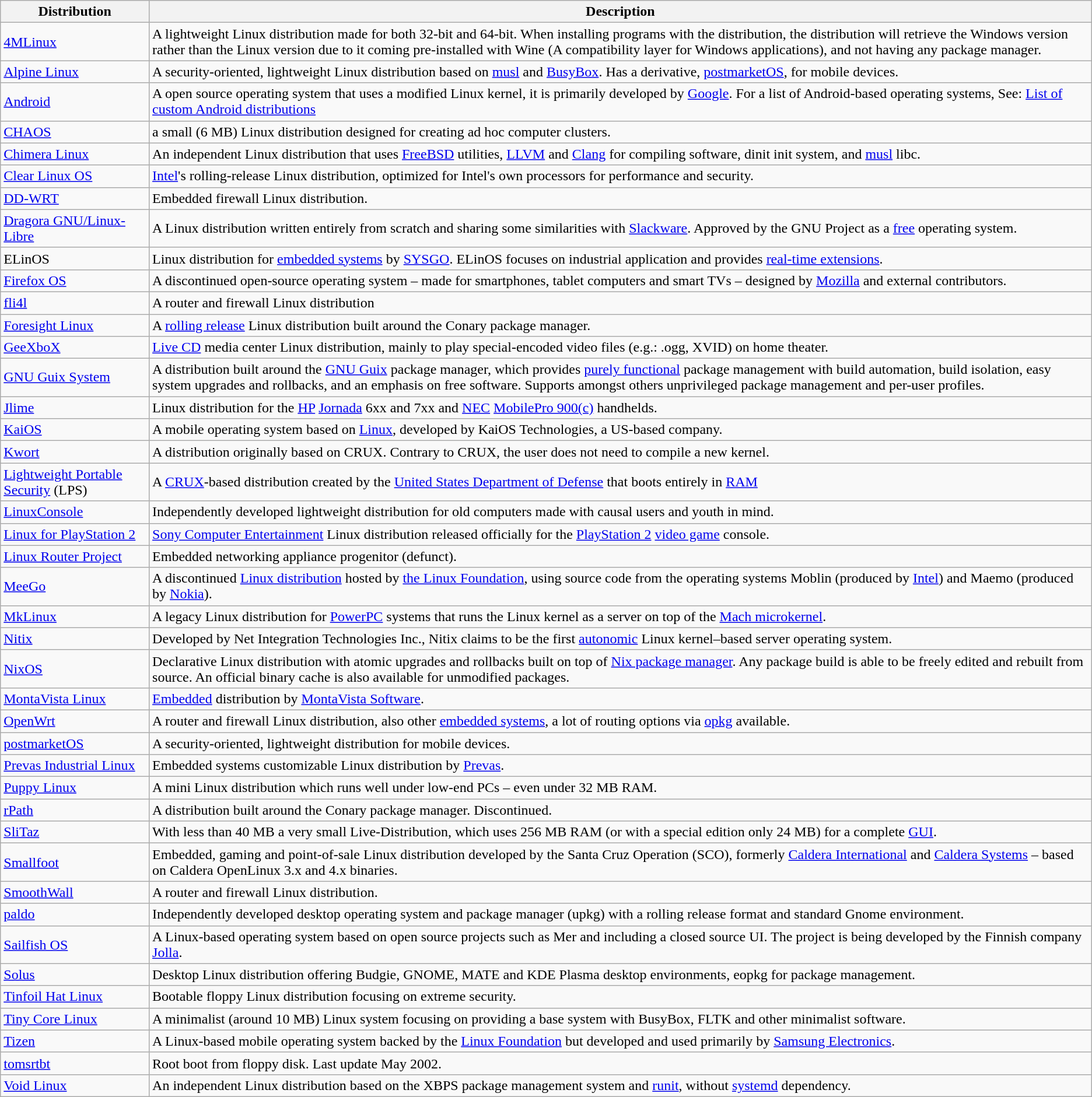<table class="wikitable">
<tr>
<th>Distribution</th>
<th>Description</th>
</tr>
<tr>
<td><a href='#'>4MLinux</a></td>
<td>A lightweight Linux distribution made for both 32-bit and 64-bit. When installing programs with the distribution, the distribution will retrieve the Windows version rather than the Linux version due to it coming pre-installed with Wine (A compatibility layer for Windows applications), and not having any package manager.</td>
</tr>
<tr>
<td><a href='#'>Alpine Linux</a></td>
<td>A security-oriented, lightweight Linux distribution based on <a href='#'>musl</a> and <a href='#'>BusyBox</a>. Has a derivative, <a href='#'>postmarketOS</a>, for mobile devices.</td>
</tr>
<tr>
<td><a href='#'>Android</a></td>
<td>A open source operating system that uses a modified Linux kernel, it is primarily developed by <a href='#'>Google</a>. For a list of Android-based operating systems, See: <a href='#'>List of custom Android distributions</a></td>
</tr>
<tr>
<td><a href='#'>CHAOS</a></td>
<td>a small (6 MB) Linux distribution designed for creating ad hoc computer clusters.</td>
</tr>
<tr>
<td><a href='#'>Chimera Linux</a></td>
<td>An independent Linux distribution that uses <a href='#'>FreeBSD</a> utilities, <a href='#'>LLVM</a> and <a href='#'>Clang</a> for compiling software, dinit init system, and <a href='#'>musl</a> libc.</td>
</tr>
<tr>
<td><a href='#'>Clear Linux OS</a></td>
<td><a href='#'>Intel</a>'s rolling-release Linux distribution, optimized for Intel's own processors for performance and security.</td>
</tr>
<tr>
<td><a href='#'>DD-WRT</a></td>
<td>Embedded firewall Linux distribution.</td>
</tr>
<tr>
<td><a href='#'>Dragora GNU/Linux-Libre</a></td>
<td>A Linux distribution written entirely from scratch and sharing some similarities with <a href='#'>Slackware</a>. Approved by the GNU Project as a <a href='#'>free</a> operating system.</td>
</tr>
<tr>
<td>ELinOS</td>
<td>Linux distribution for <a href='#'>embedded systems</a> by <a href='#'>SYSGO</a>. ELinOS focuses on industrial application and provides <a href='#'>real-time extensions</a>.</td>
</tr>
<tr>
<td><a href='#'>Firefox OS</a></td>
<td>A discontinued open-source operating system – made for smartphones, tablet computers and smart TVs – designed by <a href='#'>Mozilla</a> and external contributors.</td>
</tr>
<tr>
<td><a href='#'>fli4l</a></td>
<td>A router and firewall Linux distribution</td>
</tr>
<tr>
<td><a href='#'>Foresight Linux</a></td>
<td>A <a href='#'>rolling release</a> Linux distribution built around the Conary package manager.</td>
</tr>
<tr>
<td><a href='#'>GeeXboX</a></td>
<td><a href='#'>Live CD</a> media center Linux distribution, mainly to play special-encoded video files (e.g.: .ogg, XVID) on home theater.</td>
</tr>
<tr>
<td><a href='#'>GNU Guix System</a></td>
<td>A distribution built around the <a href='#'>GNU Guix</a> package manager, which provides <a href='#'>purely functional</a> package management with build automation, build isolation, easy system upgrades and rollbacks, and an emphasis on free software. Supports amongst others unprivileged package management and per-user profiles.</td>
</tr>
<tr>
<td><a href='#'>Jlime</a></td>
<td>Linux distribution for the <a href='#'>HP</a> <a href='#'>Jornada</a> 6xx and 7xx and <a href='#'>NEC</a> <a href='#'>MobilePro 900(c)</a> handhelds.</td>
</tr>
<tr>
<td><a href='#'>KaiOS</a></td>
<td>A mobile operating system based on <a href='#'>Linux</a>, developed by KaiOS Technologies, a US-based company.</td>
</tr>
<tr>
<td><a href='#'>Kwort</a></td>
<td>A distribution originally based on CRUX. Contrary to CRUX, the user does not need to compile a new kernel.</td>
</tr>
<tr>
<td><a href='#'>Lightweight Portable Security</a> (LPS)</td>
<td>A <a href='#'>CRUX</a>-based distribution created by the <a href='#'>United States Department of Defense</a> that boots entirely in <a href='#'>RAM</a></td>
</tr>
<tr>
<td><a href='#'>LinuxConsole</a></td>
<td>Independently developed lightweight distribution for old computers made with causal users and youth in mind.</td>
</tr>
<tr>
<td><a href='#'>Linux for PlayStation 2</a></td>
<td><a href='#'>Sony Computer Entertainment</a> Linux distribution released officially for the <a href='#'>PlayStation 2</a> <a href='#'>video game</a> console.</td>
</tr>
<tr>
<td><a href='#'>Linux Router Project</a></td>
<td>Embedded networking appliance progenitor (defunct).</td>
</tr>
<tr>
<td><a href='#'>MeeGo</a></td>
<td>A discontinued <a href='#'>Linux distribution</a> hosted by <a href='#'>the Linux Foundation</a>, using source code from the operating systems Moblin (produced by <a href='#'>Intel</a>) and Maemo (produced by <a href='#'>Nokia</a>).</td>
</tr>
<tr>
<td><a href='#'>MkLinux</a></td>
<td>A legacy Linux distribution for <a href='#'>PowerPC</a> systems that runs the Linux kernel as a server on top of the <a href='#'>Mach microkernel</a>.</td>
</tr>
<tr>
<td><a href='#'>Nitix</a></td>
<td>Developed by Net Integration Technologies Inc., Nitix claims to be the first <a href='#'>autonomic</a> Linux kernel–based server operating system.</td>
</tr>
<tr>
<td><a href='#'>NixOS</a></td>
<td>Declarative Linux distribution with atomic upgrades and rollbacks built on top of <a href='#'>Nix package manager</a>. Any package build is able to be freely edited and rebuilt from source. An official binary cache is also available for unmodified packages.</td>
</tr>
<tr>
<td><a href='#'>MontaVista Linux</a></td>
<td><a href='#'>Embedded</a> distribution by <a href='#'>MontaVista Software</a>.</td>
</tr>
<tr>
<td><a href='#'>OpenWrt</a></td>
<td>A router and firewall Linux distribution, also other <a href='#'>embedded systems</a>, a lot of routing options via <a href='#'>opkg</a> available.</td>
</tr>
<tr>
<td><a href='#'>postmarketOS</a></td>
<td>A security-oriented, lightweight distribution for mobile devices.</td>
</tr>
<tr>
<td><a href='#'>Prevas Industrial Linux</a></td>
<td>Embedded systems customizable Linux distribution by <a href='#'>Prevas</a>.</td>
</tr>
<tr>
<td><a href='#'>Puppy Linux</a></td>
<td>A mini Linux distribution which runs well under low-end PCs – even under 32 MB RAM.</td>
</tr>
<tr>
<td><a href='#'>rPath</a></td>
<td>A distribution built around the Conary package manager. Discontinued.</td>
</tr>
<tr>
<td><a href='#'>SliTaz</a></td>
<td>With less than 40 MB a very small Live-Distribution, which uses 256 MB RAM (or with a special edition only 24 MB) for a complete <a href='#'>GUI</a>.</td>
</tr>
<tr>
<td><a href='#'>Smallfoot</a></td>
<td>Embedded, gaming and point-of-sale Linux distribution developed by the Santa Cruz Operation (SCO), formerly <a href='#'>Caldera International</a> and <a href='#'>Caldera Systems</a> – based on Caldera OpenLinux 3.x and 4.x binaries.</td>
</tr>
<tr>
<td><a href='#'>SmoothWall</a></td>
<td>A router and firewall Linux distribution.</td>
</tr>
<tr>
<td><a href='#'>paldo</a></td>
<td>Independently developed desktop operating system and package manager (upkg) with a rolling release format and standard Gnome environment.</td>
</tr>
<tr>
<td><a href='#'>Sailfish OS</a></td>
<td>A Linux-based operating system based on open source projects such as Mer and including a closed source UI. The project is being developed by the Finnish company <a href='#'>Jolla</a>.</td>
</tr>
<tr>
<td><a href='#'>Solus</a></td>
<td>Desktop Linux distribution offering Budgie, GNOME, MATE and KDE Plasma desktop environments, eopkg for package management.</td>
</tr>
<tr>
<td><a href='#'>Tinfoil Hat Linux</a></td>
<td>Bootable floppy Linux distribution focusing on extreme security.</td>
</tr>
<tr>
<td><a href='#'>Tiny Core Linux</a></td>
<td>A minimalist (around 10 MB) Linux system focusing on providing a base system with BusyBox, FLTK and other minimalist software.</td>
</tr>
<tr>
<td><a href='#'>Tizen</a></td>
<td>A Linux-based mobile operating system backed by the <a href='#'>Linux Foundation</a> but developed and used primarily by <a href='#'>Samsung Electronics</a>.</td>
</tr>
<tr>
<td><a href='#'>tomsrtbt</a></td>
<td>Root boot from floppy disk. Last update May 2002.</td>
</tr>
<tr>
<td><a href='#'>Void Linux</a></td>
<td>An independent Linux distribution based on the XBPS package management system and <a href='#'>runit</a>, without <a href='#'>systemd</a> dependency.</td>
</tr>
</table>
